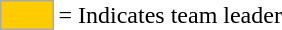<table>
<tr>
<td style="background:#fc0; border:1px solid #aaa; width:2em;"></td>
<td>= Indicates team leader</td>
</tr>
</table>
